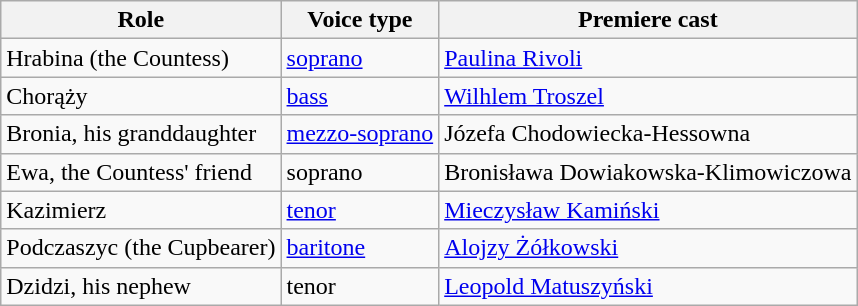<table class="wikitable">
<tr>
<th>Role</th>
<th>Voice type</th>
<th>Premiere cast</th>
</tr>
<tr>
<td>Hrabina (the Countess)</td>
<td><a href='#'>soprano</a></td>
<td><a href='#'>Paulina Rivoli</a></td>
</tr>
<tr>
<td>Chorąży</td>
<td><a href='#'>bass</a></td>
<td><a href='#'>Wilhlem Troszel</a></td>
</tr>
<tr>
<td>Bronia, his granddaughter</td>
<td><a href='#'>mezzo-soprano</a></td>
<td>Józefa Chodowiecka-Hessowna</td>
</tr>
<tr>
<td>Ewa, the Countess' friend</td>
<td>soprano</td>
<td>Bronisława Dowiakowska-Klimowiczowa</td>
</tr>
<tr>
<td>Kazimierz</td>
<td><a href='#'>tenor</a></td>
<td><a href='#'>Mieczysław Kamiński</a></td>
</tr>
<tr>
<td>Podczaszyc (the Cupbearer)</td>
<td><a href='#'>baritone</a></td>
<td><a href='#'>Alojzy Żółkowski</a></td>
</tr>
<tr>
<td>Dzidzi, his nephew</td>
<td>tenor</td>
<td><a href='#'>Leopold Matuszyński</a></td>
</tr>
</table>
